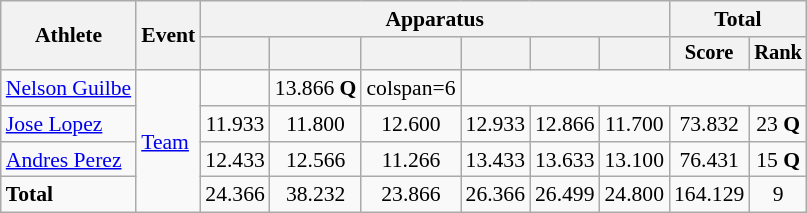<table class=wikitable style=font-size:90%;text-align:center>
<tr>
<th rowspan=2>Athlete</th>
<th rowspan=2>Event</th>
<th colspan=6>Apparatus</th>
<th colspan=2>Total</th>
</tr>
<tr style=font-size:95%>
<th></th>
<th></th>
<th></th>
<th></th>
<th></th>
<th></th>
<th>Score</th>
<th>Rank</th>
</tr>
<tr>
<td align=left><a href='#'>Nelson Guilbe</a></td>
<td align=left rowspan=4><a href='#'>Team</a></td>
<td></td>
<td>13.866 <strong>Q</strong></td>
<td>colspan=6 </td>
</tr>
<tr>
<td align=left><a href='#'>Jose Lopez</a></td>
<td>11.933</td>
<td>11.800</td>
<td>12.600</td>
<td>12.933</td>
<td>12.866</td>
<td>11.700</td>
<td>73.832</td>
<td>23 <strong>Q</strong></td>
</tr>
<tr>
<td align=left><a href='#'>Andres Perez</a></td>
<td>12.433</td>
<td>12.566</td>
<td>11.266</td>
<td>13.433</td>
<td>13.633</td>
<td>13.100</td>
<td>76.431</td>
<td>15 <strong>Q</strong></td>
</tr>
<tr>
<td align=left><strong>Total</strong></td>
<td>24.366</td>
<td>38.232</td>
<td>23.866</td>
<td>26.366</td>
<td>26.499</td>
<td>24.800</td>
<td>164.129</td>
<td>9</td>
</tr>
</table>
